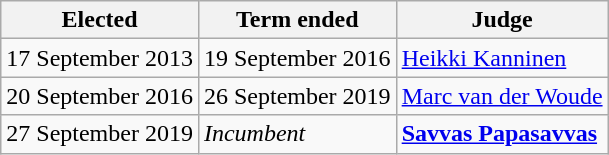<table class="wikitable">
<tr>
<th>Elected</th>
<th>Term ended</th>
<th>Judge</th>
</tr>
<tr>
<td>17 September 2013</td>
<td>19 September 2016</td>
<td> <a href='#'>Heikki Kanninen</a></td>
</tr>
<tr>
<td>20 September 2016</td>
<td>26 September 2019</td>
<td> <a href='#'>Marc van der Woude</a></td>
</tr>
<tr>
<td>27 September 2019</td>
<td><em>Incumbent</em></td>
<td><strong> <a href='#'>Savvas Papasavvas</a></strong></td>
</tr>
</table>
